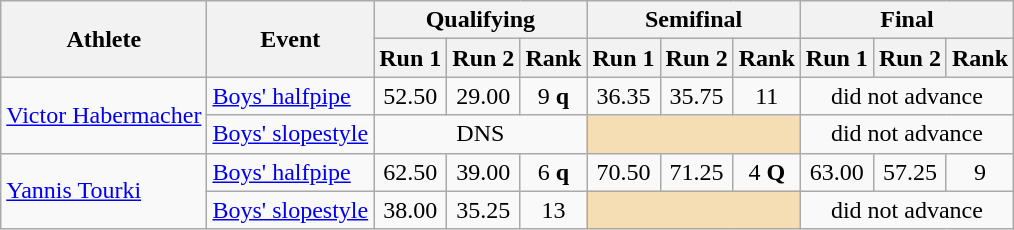<table class="wikitable">
<tr>
<th rowspan="2">Athlete</th>
<th rowspan="2">Event</th>
<th colspan="3">Qualifying</th>
<th colspan="3">Semifinal</th>
<th colspan="3">Final</th>
</tr>
<tr>
<th>Run 1</th>
<th>Run 2</th>
<th>Rank</th>
<th>Run 1</th>
<th>Run 2</th>
<th>Rank</th>
<th>Run 1</th>
<th>Run 2</th>
<th>Rank</th>
</tr>
<tr>
<td rowspan="2"><a href='#'>Victor Habermacher</a></td>
<td><a href='#'>Boys' halfpipe</a></td>
<td align="center">52.50</td>
<td align="center">29.00</td>
<td align="center">9 <strong>q</strong></td>
<td align="center">36.35</td>
<td align="center">35.75</td>
<td align="center">11</td>
<td align="center" colspan=3>did not advance</td>
</tr>
<tr>
<td><a href='#'>Boys' slopestyle</a></td>
<td align="center" colspan=3>DNS</td>
<td colspan=3 bgcolor="wheat"></td>
<td align="center" colspan=3>did not advance</td>
</tr>
<tr>
<td rowspan="2"><a href='#'>Yannis Tourki</a></td>
<td><a href='#'>Boys' halfpipe</a></td>
<td align="center">62.50</td>
<td align="center">39.00</td>
<td align="center">6 <strong>q</strong></td>
<td align="center">70.50</td>
<td align="center">71.25</td>
<td align="center">4 <strong>Q</strong></td>
<td align="center">63.00</td>
<td align="center">57.25</td>
<td align="center">9</td>
</tr>
<tr>
<td><a href='#'>Boys' slopestyle</a></td>
<td align="center">38.00</td>
<td align="center">35.25</td>
<td align="center">13</td>
<td colspan=3 bgcolor="wheat"></td>
<td align="center" colspan=3>did not advance</td>
</tr>
</table>
